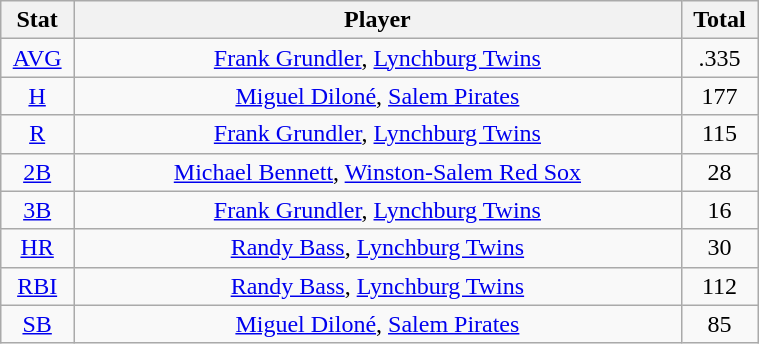<table class="wikitable" width="40%" style="text-align:center;">
<tr>
<th width="5%">Stat</th>
<th width="60%">Player</th>
<th width="5%">Total</th>
</tr>
<tr>
<td><a href='#'>AVG</a></td>
<td><a href='#'>Frank Grundler</a>, <a href='#'>Lynchburg Twins</a></td>
<td>.335</td>
</tr>
<tr>
<td><a href='#'>H</a></td>
<td><a href='#'>Miguel Diloné</a>, <a href='#'>Salem Pirates</a></td>
<td>177</td>
</tr>
<tr>
<td><a href='#'>R</a></td>
<td><a href='#'>Frank Grundler</a>, <a href='#'>Lynchburg Twins</a></td>
<td>115</td>
</tr>
<tr>
<td><a href='#'>2B</a></td>
<td><a href='#'>Michael Bennett</a>, <a href='#'>Winston-Salem Red Sox</a></td>
<td>28</td>
</tr>
<tr>
<td><a href='#'>3B</a></td>
<td><a href='#'>Frank Grundler</a>, <a href='#'>Lynchburg Twins</a></td>
<td>16</td>
</tr>
<tr>
<td><a href='#'>HR</a></td>
<td><a href='#'>Randy Bass</a>, <a href='#'>Lynchburg Twins</a></td>
<td>30</td>
</tr>
<tr>
<td><a href='#'>RBI</a></td>
<td><a href='#'>Randy Bass</a>, <a href='#'>Lynchburg Twins</a></td>
<td>112</td>
</tr>
<tr>
<td><a href='#'>SB</a></td>
<td><a href='#'>Miguel Diloné</a>, <a href='#'>Salem Pirates</a></td>
<td>85</td>
</tr>
</table>
